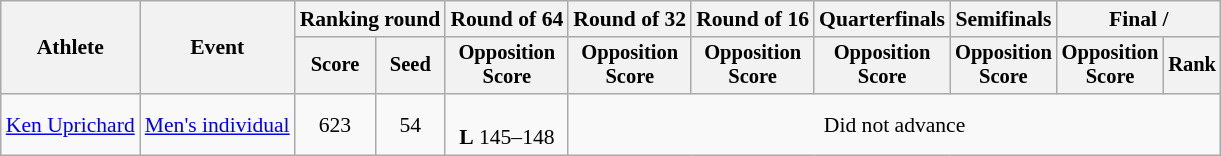<table class="wikitable" style="font-size:90%">
<tr>
<th rowspan="2">Athlete</th>
<th rowspan="2">Event</th>
<th colspan="2">Ranking round</th>
<th>Round of 64</th>
<th>Round of 32</th>
<th>Round of 16</th>
<th>Quarterfinals</th>
<th>Semifinals</th>
<th colspan="2">Final / </th>
</tr>
<tr style="font-size:95%">
<th>Score</th>
<th>Seed</th>
<th>Opposition<br>Score</th>
<th>Opposition<br>Score</th>
<th>Opposition<br>Score</th>
<th>Opposition<br>Score</th>
<th>Opposition<br>Score</th>
<th>Opposition<br>Score</th>
<th>Rank</th>
</tr>
<tr align=center>
<td align=left><a href='#'>Ken Uprichard</a></td>
<td align=left><a href='#'>Men's individual</a></td>
<td>623</td>
<td>54</td>
<td><br><strong>L</strong> 145–148</td>
<td colspan=6>Did not advance</td>
</tr>
</table>
